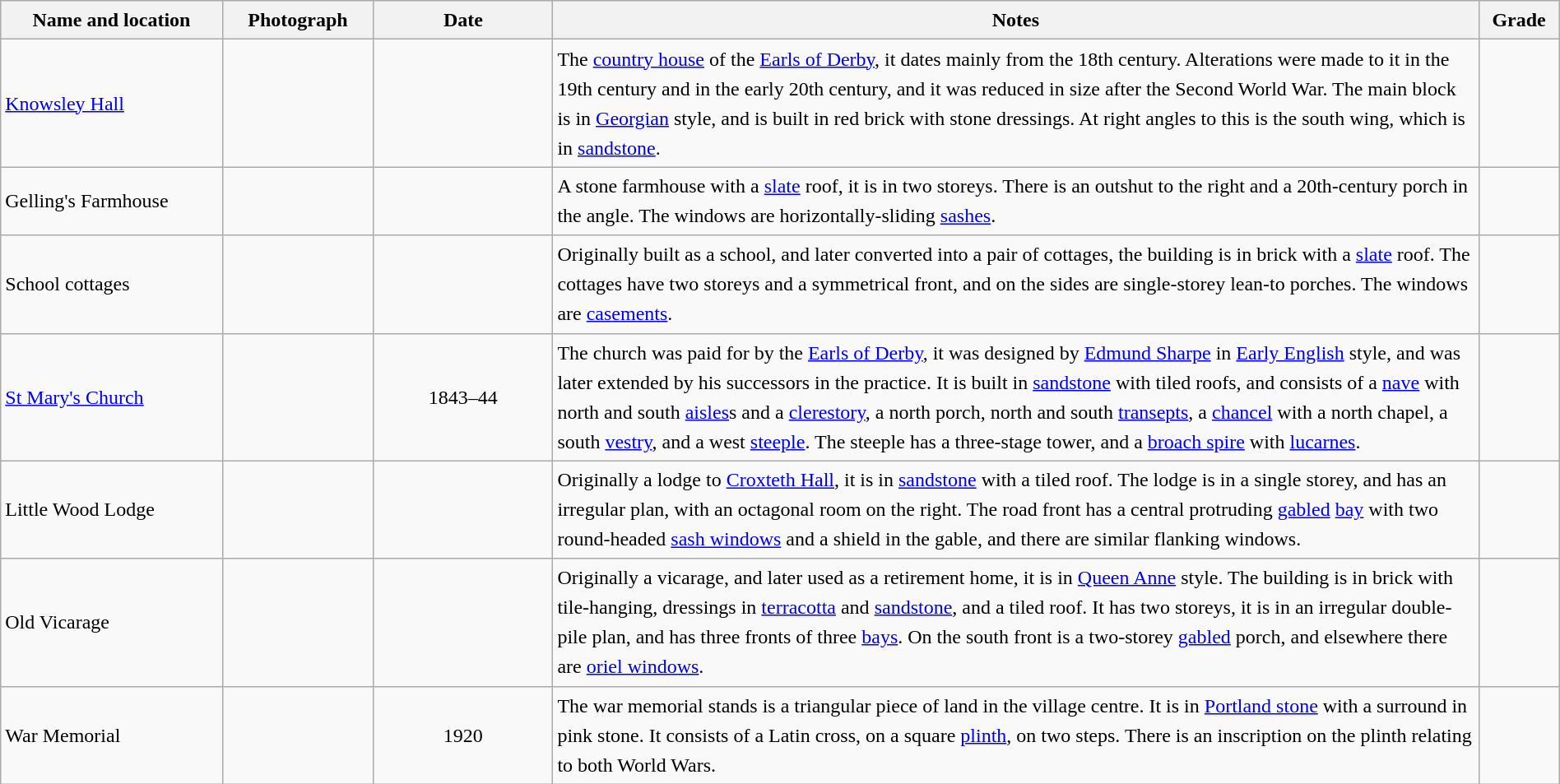<table class="wikitable sortable plainrowheaders" style="width:100%;border:0px;text-align:left;line-height:150%;">
<tr>
<th scope="col"  style="width:150px">Name and location</th>
<th scope="col"  style="width:100px" class="unsortable">Photograph</th>
<th scope="col"  style="width:120px">Date</th>
<th scope="col"  style="width:650px" class="unsortable">Notes</th>
<th scope="col"  style="width:50px">Grade</th>
</tr>
<tr>
<td><a href='#'>Knowsley Hall</a><br><small></small></td>
<td></td>
<td align="center"></td>
<td>The <a href='#'>country house</a> of the <a href='#'>Earls of Derby</a>, it dates mainly from the 18th century.  Alterations were made to it in the 19th century and in the early 20th century, and it was reduced in size after the Second World War. The main block is in <a href='#'>Georgian</a> style, and is built in red brick with stone dressings.  At right angles to this is the south wing, which is in <a href='#'>sandstone</a>.</td>
<td align="center" ></td>
</tr>
<tr>
<td>Gelling's Farmhouse<br><small></small></td>
<td></td>
<td align="center"></td>
<td>A stone farmhouse with a <a href='#'>slate</a> roof, it is in two storeys.  There is an outshut to the right and a 20th-century porch in the angle.  The windows are horizontally-sliding <a href='#'>sashes</a>.</td>
<td align="center" ></td>
</tr>
<tr>
<td>School cottages<br><small></small></td>
<td></td>
<td align="center"></td>
<td>Originally built as a school, and later converted into a pair of cottages, the building is in brick with a <a href='#'>slate</a> roof.  The cottages have two storeys and a symmetrical front, and on the sides are single-storey lean-to porches.  The windows are <a href='#'>casements</a>.</td>
<td align="center" ></td>
</tr>
<tr>
<td><a href='#'>St Mary's Church</a><br><small></small></td>
<td></td>
<td align="center">1843–44</td>
<td>The church was paid for by the <a href='#'>Earls of Derby</a>, it was designed by <a href='#'>Edmund Sharpe</a> in <a href='#'>Early English</a> style, and was later extended by his successors in the practice.  It is built in <a href='#'>sandstone</a> with tiled roofs, and consists of a <a href='#'>nave</a> with north and south <a href='#'>aisles</a>s and a <a href='#'>clerestory</a>, a north porch, north and south <a href='#'>transepts</a>, a <a href='#'>chancel</a> with a north chapel, a south <a href='#'>vestry</a>, and a west <a href='#'>steeple</a>.  The steeple has a three-stage tower, and a <a href='#'>broach spire</a> with <a href='#'>lucarnes</a>.</td>
<td align="center" ></td>
</tr>
<tr>
<td>Little Wood Lodge<br><small></small></td>
<td></td>
<td align="center"></td>
<td>Originally a lodge to <a href='#'>Croxteth Hall</a>, it is in <a href='#'>sandstone</a> with a tiled roof.  The lodge is in a single storey, and has an irregular plan, with an octagonal room on the right.  The road front has a central protruding <a href='#'>gabled</a> <a href='#'>bay</a> with two round-headed <a href='#'>sash windows</a> and a shield in the gable, and there are similar flanking windows.</td>
<td align="center" ></td>
</tr>
<tr>
<td>Old Vicarage<br><small></small></td>
<td></td>
<td align="center"></td>
<td>Originally a vicarage, and later used as a retirement home, it is in <a href='#'>Queen Anne</a> style.  The building is in brick with tile-hanging, dressings in <a href='#'>terracotta</a> and <a href='#'>sandstone</a>, and a tiled roof.  It has two storeys, it is in an irregular double-pile plan, and has three fronts of three <a href='#'>bays</a>.  On the south front is a two-storey <a href='#'>gabled</a> porch, and elsewhere there are <a href='#'>oriel windows</a>.</td>
<td align="center" ></td>
</tr>
<tr>
<td>War Memorial<br><small></small></td>
<td></td>
<td align="center">1920</td>
<td>The war memorial stands is a triangular piece of land in the village centre.  It is in <a href='#'>Portland stone</a> with a surround in pink stone.  It consists of a Latin cross, on a square <a href='#'>plinth</a>, on two steps.  There is an inscription on the plinth relating to both World Wars.</td>
<td align="center" ></td>
</tr>
<tr>
</tr>
</table>
